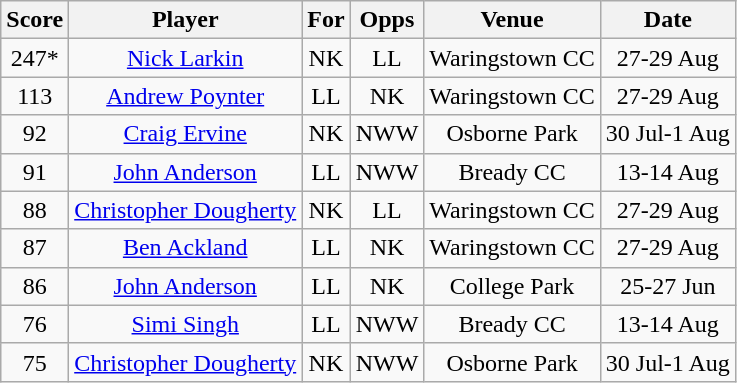<table class="wikitable" style="text-align:center;">
<tr>
<th>Score</th>
<th>Player</th>
<th>For</th>
<th>Opps</th>
<th>Venue</th>
<th>Date</th>
</tr>
<tr>
<td>247*</td>
<td><a href='#'>Nick Larkin</a></td>
<td>NK</td>
<td>LL</td>
<td>Waringstown CC</td>
<td>27-29 Aug</td>
</tr>
<tr>
<td>113</td>
<td><a href='#'>Andrew Poynter</a></td>
<td>LL</td>
<td>NK</td>
<td>Waringstown CC</td>
<td>27-29 Aug</td>
</tr>
<tr>
<td>92</td>
<td><a href='#'>Craig Ervine</a></td>
<td>NK</td>
<td>NWW</td>
<td>Osborne Park</td>
<td>30 Jul-1 Aug</td>
</tr>
<tr>
<td>91</td>
<td><a href='#'>John Anderson</a></td>
<td>LL</td>
<td>NWW</td>
<td>Bready CC</td>
<td>13-14 Aug</td>
</tr>
<tr>
<td>88</td>
<td><a href='#'>Christopher Dougherty</a></td>
<td>NK</td>
<td>LL</td>
<td>Waringstown CC</td>
<td>27-29 Aug</td>
</tr>
<tr>
<td>87</td>
<td><a href='#'>Ben Ackland</a></td>
<td>LL</td>
<td>NK</td>
<td>Waringstown CC</td>
<td>27-29 Aug</td>
</tr>
<tr>
<td>86</td>
<td><a href='#'>John Anderson</a></td>
<td>LL</td>
<td>NK</td>
<td>College Park</td>
<td>25-27 Jun</td>
</tr>
<tr>
<td>76</td>
<td><a href='#'>Simi Singh</a></td>
<td>LL</td>
<td>NWW</td>
<td>Bready CC</td>
<td>13-14 Aug</td>
</tr>
<tr>
<td>75</td>
<td><a href='#'>Christopher Dougherty</a></td>
<td>NK</td>
<td>NWW</td>
<td>Osborne Park</td>
<td>30 Jul-1 Aug</td>
</tr>
</table>
